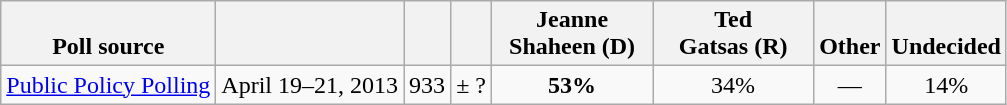<table class="wikitable" style="text-align:center">
<tr valign= bottom>
<th>Poll source</th>
<th></th>
<th></th>
<th></th>
<th style="width:100px;">Jeanne<br>Shaheen (D)</th>
<th style="width:100px;">Ted<br>Gatsas (R)</th>
<th>Other</th>
<th>Undecided</th>
</tr>
<tr>
<td align=left><a href='#'>Public Policy Polling</a></td>
<td>April 19–21, 2013</td>
<td>933</td>
<td>± ?</td>
<td><strong>53%</strong></td>
<td>34%</td>
<td>—</td>
<td>14%</td>
</tr>
</table>
